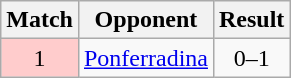<table class="wikitable" style="font-size:100%; text-align:center">
<tr>
<th>Match</th>
<th>Opponent</th>
<th>Result</th>
</tr>
<tr>
<td bgcolor=#FFCCCC>1</td>
<td><a href='#'>Ponferradina</a></td>
<td>0–1</td>
</tr>
</table>
